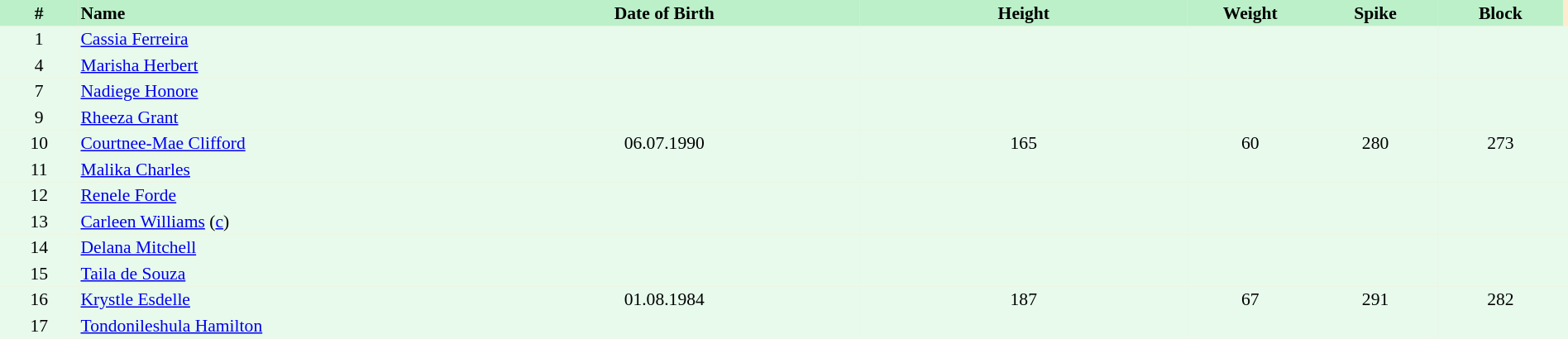<table border=0 cellpadding=2 cellspacing=0  |- bgcolor=#FFECCE style="text-align:center; font-size:90%;" width=100%>
<tr bgcolor=#BBF0C9>
<th width=5%>#</th>
<th width=25% align=left>Name</th>
<th width=25%>Date of Birth</th>
<th width=21%>Height</th>
<th width=8%>Weight</th>
<th width=8%>Spike</th>
<th width=8%>Block</th>
</tr>
<tr bgcolor=#E7FAEC>
<td>1</td>
<td align=left><a href='#'>Cassia Ferreira</a></td>
<td></td>
<td></td>
<td></td>
<td></td>
<td></td>
<td></td>
</tr>
<tr bgcolor=#E7FAEC>
<td>4</td>
<td align=left><a href='#'>Marisha Herbert</a></td>
<td></td>
<td></td>
<td></td>
<td></td>
<td></td>
<td></td>
</tr>
<tr bgcolor=#E7FAEC>
<td>7</td>
<td align=left><a href='#'>Nadiege Honore</a></td>
<td></td>
<td></td>
<td></td>
<td></td>
<td></td>
<td></td>
</tr>
<tr bgcolor=#E7FAEC>
<td>9</td>
<td align=left><a href='#'>Rheeza Grant</a></td>
<td></td>
<td></td>
<td></td>
<td></td>
<td></td>
<td></td>
</tr>
<tr bgcolor=#E7FAEC>
<td>10</td>
<td align=left><a href='#'>Courtnee-Mae Clifford</a></td>
<td>06.07.1990</td>
<td>165</td>
<td>60</td>
<td>280</td>
<td>273</td>
<td></td>
</tr>
<tr bgcolor=#E7FAEC>
<td>11</td>
<td align=left><a href='#'>Malika Charles</a></td>
<td></td>
<td></td>
<td></td>
<td></td>
<td></td>
<td></td>
</tr>
<tr bgcolor=#E7FAEC>
<td>12</td>
<td align=left><a href='#'>Renele Forde</a></td>
<td></td>
<td></td>
<td></td>
<td></td>
<td></td>
<td></td>
</tr>
<tr bgcolor=#E7FAEC>
<td>13</td>
<td align=left><a href='#'>Carleen Williams</a> (<a href='#'>c</a>)</td>
<td></td>
<td></td>
<td></td>
<td></td>
<td></td>
<td></td>
</tr>
<tr bgcolor=#E7FAEC>
<td>14</td>
<td align=left><a href='#'>Delana Mitchell</a></td>
<td></td>
<td></td>
<td></td>
<td></td>
<td></td>
<td></td>
</tr>
<tr bgcolor=#E7FAEC>
<td>15</td>
<td align=left><a href='#'>Taila de Souza</a></td>
<td></td>
<td></td>
<td></td>
<td></td>
<td></td>
<td></td>
</tr>
<tr bgcolor=#E7FAEC>
<td>16</td>
<td align=left><a href='#'>Krystle Esdelle</a></td>
<td>01.08.1984</td>
<td>187</td>
<td>67</td>
<td>291</td>
<td>282</td>
<td></td>
</tr>
<tr bgcolor=#E7FAEC>
<td>17</td>
<td align=left><a href='#'>Tondonileshula Hamilton</a></td>
<td></td>
<td></td>
<td></td>
<td></td>
<td></td>
<td></td>
</tr>
</table>
